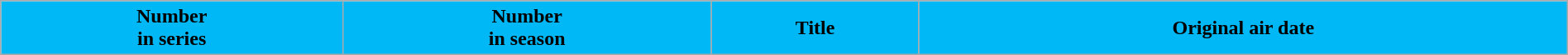<table class="wikitable plainrowheaders" style="width:100%; margin:auto;">
<tr>
<th scope="col" style="background:#00b8f5; color:#000;">Number<br>in series</th>
<th scope="col" style="background:#00b8f5; color:#000;">Number<br>in season</th>
<th scope="col" style="background:#00b8f5; color:#000;">Title</th>
<th scope="col" style="background:#00b8f5; color:#000;">Original air date<br>




</th>
</tr>
</table>
